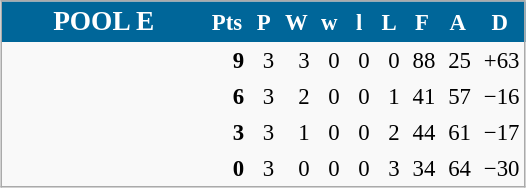<table align=center cellpadding="3" cellspacing="0" style="background: #f9f9f9; border: 1px #aaa solid; border-collapse: collapse; font-size: 95%;" width=350>
<tr bgcolor=#006699 style="color:white;">
<th width=34% style=font-size:120%><strong>POOL E</strong></th>
<th width=5%>Pts</th>
<th width=5%>P</th>
<th width=5%>W</th>
<th width=5%>w</th>
<th width=5%>l</th>
<th width=5%>L</th>
<th width=5%>F</th>
<th width=5%>A</th>
<th width=5%>D</th>
</tr>
<tr align=right>
<td align=left></td>
<td><strong>9</strong></td>
<td>3</td>
<td>3</td>
<td>0</td>
<td>0</td>
<td>0</td>
<td>88</td>
<td>25</td>
<td>+63</td>
</tr>
<tr align=right>
<td align=left></td>
<td><strong>6</strong></td>
<td>3</td>
<td>2</td>
<td>0</td>
<td>0</td>
<td>1</td>
<td>41</td>
<td>57</td>
<td>−16</td>
</tr>
<tr align=right>
<td align=left></td>
<td><strong>3</strong></td>
<td>3</td>
<td>1</td>
<td>0</td>
<td>0</td>
<td>2</td>
<td>44</td>
<td>61</td>
<td>−17</td>
</tr>
<tr align=right>
<td align=left></td>
<td><strong>0</strong></td>
<td>3</td>
<td>0</td>
<td>0</td>
<td>0</td>
<td>3</td>
<td>34</td>
<td>64</td>
<td>−30</td>
</tr>
</table>
